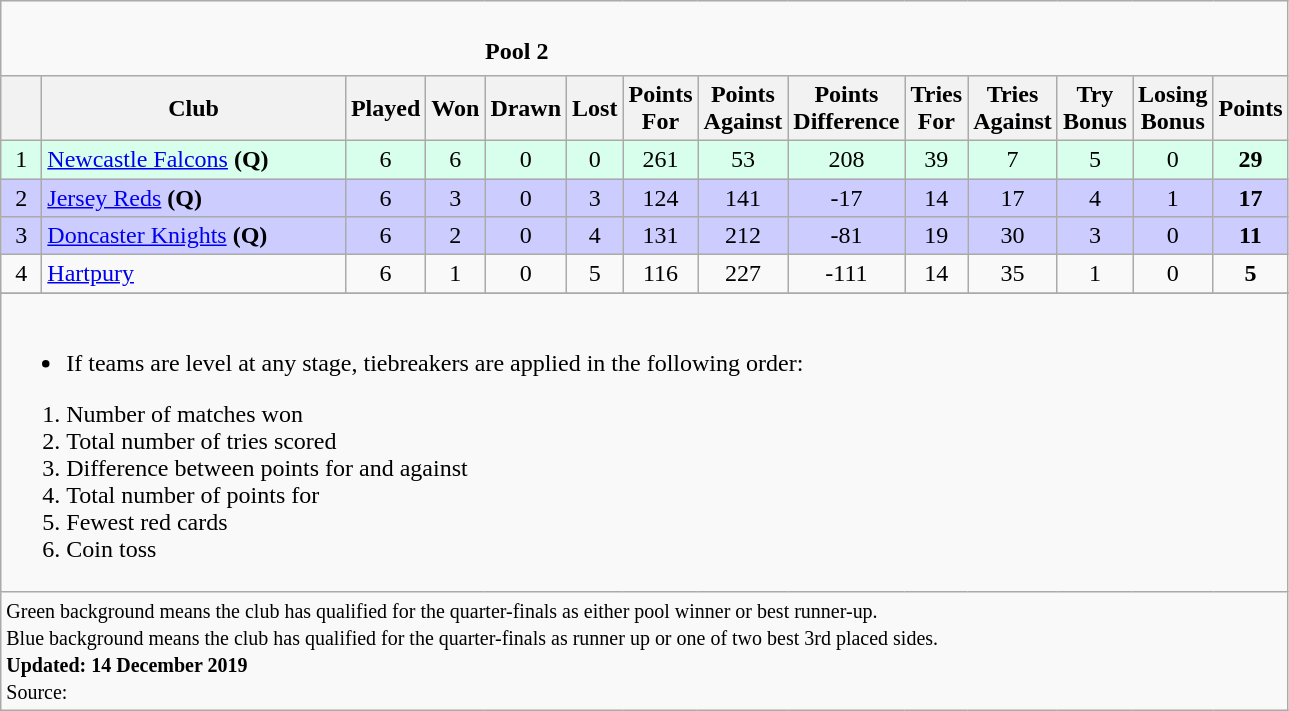<table class="wikitable" style="text-align: center;">
<tr>
<td colspan="15" cellpadding="0" cellspacing="0"><br><table border="0" width="80%" cellpadding="0" cellspacing="0">
<tr>
<td width=20% style="border:0px"></td>
<td style="border:0px"><strong>Pool 2</strong></td>
<td width=20% style="border:0px" align=right></td>
</tr>
</table>
</td>
</tr>
<tr>
<th bgcolor="#efefef" width="20"></th>
<th bgcolor="#efefef" width="195">Club</th>
<th bgcolor="#efefef" width="20">Played</th>
<th bgcolor="#efefef" width="20">Won</th>
<th bgcolor="#efefef" width="20">Drawn</th>
<th bgcolor="#efefef" width="20">Lost</th>
<th bgcolor="#efefef" width="20">Points For</th>
<th bgcolor="#efefef" width="20">Points Against</th>
<th bgcolor="#efefef" width="20">Points Difference</th>
<th bgcolor="#efefef" width="20">Tries For</th>
<th bgcolor="#efefef" width="20">Tries Against</th>
<th bgcolor="#efefef" width="20">Try Bonus</th>
<th bgcolor="#efefef" width="20">Losing Bonus</th>
<th bgcolor="#efefef" width="20">Points</th>
</tr>
<tr bgcolor=#d8ffeb align=center>
<td>1</td>
<td style="text-align:left;"><a href='#'>Newcastle Falcons</a> <strong>(Q)</strong></td>
<td>6</td>
<td>6</td>
<td>0</td>
<td>0</td>
<td>261</td>
<td>53</td>
<td>208</td>
<td>39</td>
<td>7</td>
<td>5</td>
<td>0</td>
<td><strong>29</strong></td>
</tr>
<tr bgcolor=#ccccff align=center>
<td>2</td>
<td style="text-align:left;"><a href='#'>Jersey Reds</a> <strong>(Q)</strong></td>
<td>6</td>
<td>3</td>
<td>0</td>
<td>3</td>
<td>124</td>
<td>141</td>
<td>-17</td>
<td>14</td>
<td>17</td>
<td>4</td>
<td>1</td>
<td><strong>17</strong></td>
</tr>
<tr bgcolor=#ccccff align=center>
<td>3</td>
<td style="text-align:left;"><a href='#'>Doncaster Knights</a> <strong>(Q)</strong></td>
<td>6</td>
<td>2</td>
<td>0</td>
<td>4</td>
<td>131</td>
<td>212</td>
<td>-81</td>
<td>19</td>
<td>30</td>
<td>3</td>
<td>0</td>
<td><strong>11</strong></td>
</tr>
<tr>
<td>4</td>
<td style="text-align:left;"><a href='#'>Hartpury</a></td>
<td>6</td>
<td>1</td>
<td>0</td>
<td>5</td>
<td>116</td>
<td>227</td>
<td>-111</td>
<td>14</td>
<td>35</td>
<td>1</td>
<td>0</td>
<td><strong>5</strong></td>
</tr>
<tr>
</tr>
<tr | style="text-align:left;" |>
<td colspan="15"><br><ul><li>If teams are level at any stage, tiebreakers are applied in the following order:</li></ul><ol><li>Number of matches won</li><li>Total number of tries scored</li><li>Difference between points for and against</li><li>Total number of points for</li><li>Fewest red cards</li><li>Coin toss</li></ol></td>
</tr>
<tr | style="text-align:left;" |>
<td colspan="15" style="border:0px"><small><span>Green background</span> means the club has qualified for the quarter-finals as either pool winner or best runner-up.<br><span>Blue background</span> means the club has qualified for the quarter-finals as runner up or one of two best 3rd placed sides.<br><strong>Updated: 14 December 2019</strong><br>Source: </small></td>
</tr>
</table>
